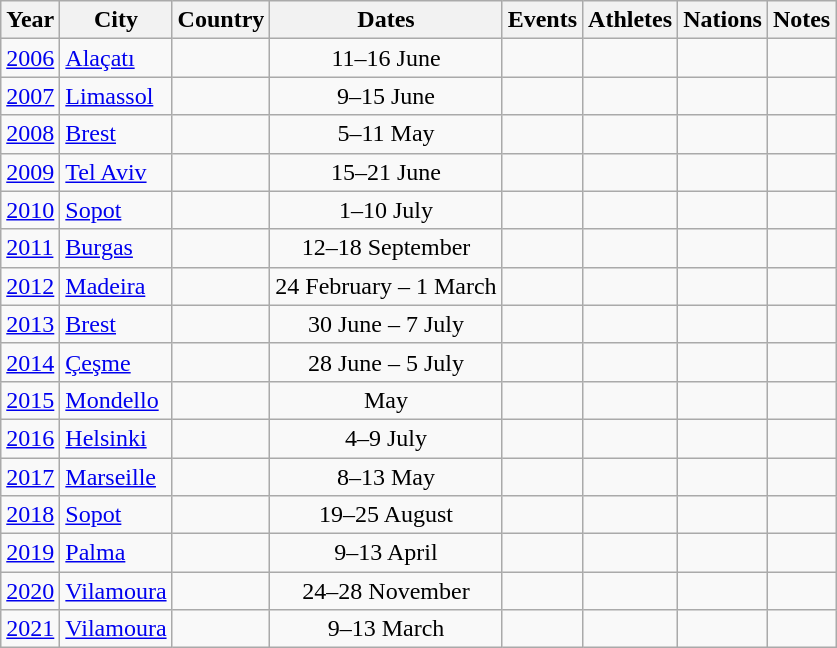<table class="wikitable">
<tr>
<th>Year</th>
<th>City</th>
<th>Country</th>
<th>Dates</th>
<th>Events</th>
<th>Athletes</th>
<th>Nations</th>
<th>Notes</th>
</tr>
<tr>
<td><a href='#'>2006</a></td>
<td><a href='#'>Alaçatı</a></td>
<td></td>
<td align=center>11–16 June</td>
<td></td>
<td></td>
<td></td>
<td></td>
</tr>
<tr>
<td><a href='#'>2007</a></td>
<td><a href='#'>Limassol</a></td>
<td></td>
<td align=center>9–15 June</td>
<td></td>
<td></td>
<td></td>
<td></td>
</tr>
<tr>
<td><a href='#'>2008</a></td>
<td><a href='#'>Brest</a></td>
<td></td>
<td align=center>5–11 May</td>
<td></td>
<td></td>
<td></td>
<td></td>
</tr>
<tr>
<td><a href='#'>2009</a></td>
<td><a href='#'>Tel Aviv</a></td>
<td></td>
<td align=center>15–21 June</td>
<td></td>
<td></td>
<td></td>
<td></td>
</tr>
<tr>
<td><a href='#'>2010</a></td>
<td><a href='#'>Sopot</a></td>
<td></td>
<td align=center>1–10 July</td>
<td></td>
<td></td>
<td></td>
<td></td>
</tr>
<tr>
<td><a href='#'>2011</a></td>
<td><a href='#'>Burgas</a></td>
<td></td>
<td align=center>12–18 September</td>
<td></td>
<td></td>
<td></td>
<td></td>
</tr>
<tr>
<td><a href='#'>2012</a></td>
<td><a href='#'>Madeira</a></td>
<td></td>
<td align=center>24 February – 1 March</td>
<td></td>
<td></td>
<td></td>
<td></td>
</tr>
<tr>
<td><a href='#'>2013</a></td>
<td><a href='#'>Brest</a></td>
<td></td>
<td align=center>30 June – 7 July</td>
<td></td>
<td></td>
<td></td>
<td></td>
</tr>
<tr>
<td><a href='#'>2014</a></td>
<td><a href='#'>Çeşme</a></td>
<td></td>
<td align=center>28 June – 5 July</td>
<td></td>
<td></td>
<td></td>
<td></td>
</tr>
<tr>
<td><a href='#'>2015</a></td>
<td><a href='#'>Mondello</a></td>
<td></td>
<td align=center>May</td>
<td></td>
<td></td>
<td></td>
<td></td>
</tr>
<tr>
<td><a href='#'>2016</a></td>
<td><a href='#'>Helsinki</a></td>
<td></td>
<td align=center>4–9 July</td>
<td></td>
<td></td>
<td></td>
<td></td>
</tr>
<tr>
<td><a href='#'>2017</a></td>
<td><a href='#'>Marseille</a></td>
<td></td>
<td align=center>8–13 May</td>
<td></td>
<td></td>
<td></td>
<td></td>
</tr>
<tr>
<td><a href='#'>2018</a></td>
<td><a href='#'>Sopot</a></td>
<td></td>
<td align=center>19–25 August</td>
<td></td>
<td></td>
<td></td>
<td></td>
</tr>
<tr>
<td><a href='#'>2019</a></td>
<td><a href='#'>Palma</a></td>
<td></td>
<td align=center>9–13 April</td>
<td></td>
<td></td>
<td></td>
<td></td>
</tr>
<tr>
<td><a href='#'>2020</a></td>
<td><a href='#'>Vilamoura</a></td>
<td></td>
<td align=center>24–28 November</td>
<td></td>
<td></td>
<td></td>
<td></td>
</tr>
<tr>
<td><a href='#'>2021</a></td>
<td><a href='#'>Vilamoura</a></td>
<td></td>
<td align=center>9–13 March</td>
<td></td>
<td></td>
<td></td>
<td></td>
</tr>
</table>
